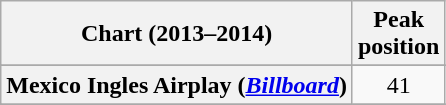<table class="wikitable sortable plainrowheaders">
<tr>
<th>Chart (2013–2014)</th>
<th>Peak<br>position</th>
</tr>
<tr>
</tr>
<tr>
</tr>
<tr>
</tr>
<tr>
<th scope="row">Mexico Ingles Airplay (<em><a href='#'>Billboard</a></em>)</th>
<td style="text-align:center;">41</td>
</tr>
<tr>
</tr>
<tr>
</tr>
<tr>
</tr>
<tr>
</tr>
<tr>
</tr>
</table>
